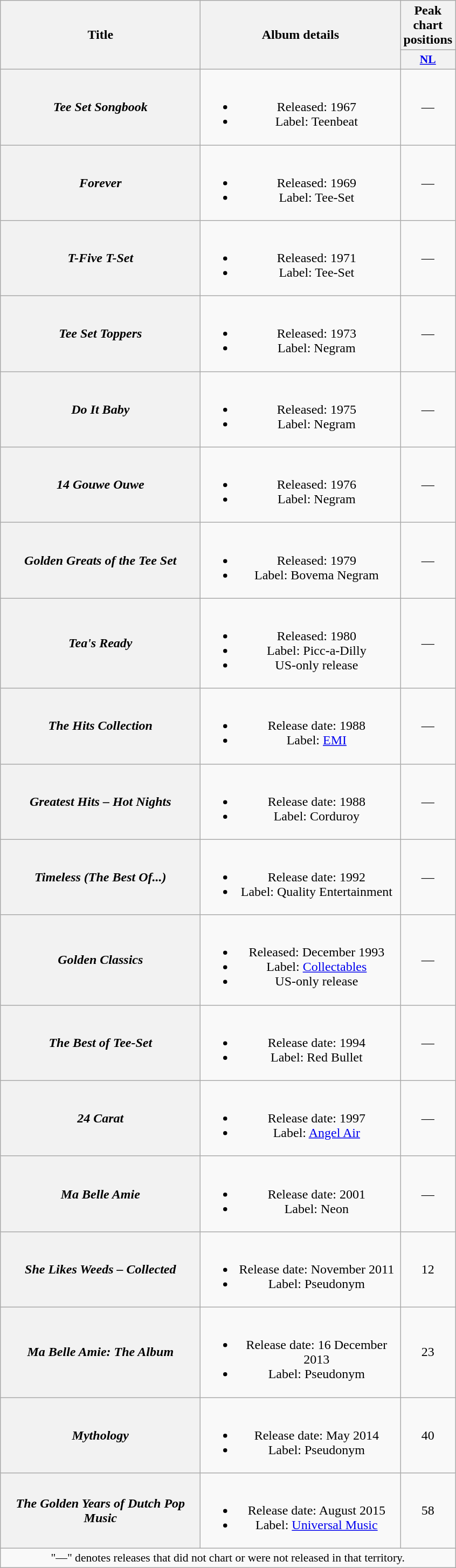<table class="wikitable plainrowheaders" style="text-align:center;">
<tr>
<th rowspan="2" scope="col" style="width:15em;">Title</th>
<th rowspan="2" scope="col" style="width:15em;">Album details</th>
<th>Peak chart positions</th>
</tr>
<tr>
<th scope="col" style="width:3em;font-size:90%;"><a href='#'>NL</a><br></th>
</tr>
<tr>
<th scope="row"><em>Tee Set Songbook</em></th>
<td><br><ul><li>Released: 1967</li><li>Label: Teenbeat</li></ul></td>
<td>—</td>
</tr>
<tr>
<th scope="row"><em>Forever</em></th>
<td><br><ul><li>Released: 1969</li><li>Label: Tee-Set</li></ul></td>
<td>—</td>
</tr>
<tr>
<th scope="row"><em>T-Five T-Set</em></th>
<td><br><ul><li>Released: 1971</li><li>Label: Tee-Set</li></ul></td>
<td>—</td>
</tr>
<tr>
<th scope="row"><em>Tee Set Toppers</em></th>
<td><br><ul><li>Released: 1973</li><li>Label: Negram</li></ul></td>
<td>—</td>
</tr>
<tr>
<th scope="row"><em>Do It Baby</em></th>
<td><br><ul><li>Released: 1975</li><li>Label: Negram</li></ul></td>
<td>—</td>
</tr>
<tr>
<th scope="row"><em>14 Gouwe Ouwe</em></th>
<td><br><ul><li>Released: 1976</li><li>Label: Negram</li></ul></td>
<td>—</td>
</tr>
<tr>
<th scope="row"><em>Golden Greats of the Tee Set</em></th>
<td><br><ul><li>Released: 1979</li><li>Label: Bovema Negram</li></ul></td>
<td>—</td>
</tr>
<tr>
<th scope="row"><em>Tea's Ready</em></th>
<td><br><ul><li>Released: 1980</li><li>Label: Picc-a-Dilly</li><li>US-only release</li></ul></td>
<td>—</td>
</tr>
<tr>
<th scope="row"><em>The Hits Collection</em></th>
<td><br><ul><li>Release date: 1988</li><li>Label: <a href='#'>EMI</a></li></ul></td>
<td>—</td>
</tr>
<tr>
<th scope="row"><em>Greatest Hits – Hot Nights</em></th>
<td><br><ul><li>Release date: 1988</li><li>Label: Corduroy</li></ul></td>
<td>—</td>
</tr>
<tr>
<th scope="row"><em>Timeless (The Best Of...)</em></th>
<td><br><ul><li>Release date: 1992</li><li>Label: Quality Entertainment</li></ul></td>
<td>—</td>
</tr>
<tr>
<th scope="row"><em>Golden Classics</em></th>
<td><br><ul><li>Released: December 1993</li><li>Label: <a href='#'>Collectables</a></li><li>US-only release</li></ul></td>
<td>—</td>
</tr>
<tr>
<th scope="row"><em>The Best of Tee-Set</em></th>
<td><br><ul><li>Release date: 1994</li><li>Label: Red Bullet</li></ul></td>
<td>—</td>
</tr>
<tr>
<th scope="row"><em>24 Carat</em></th>
<td><br><ul><li>Release date: 1997</li><li>Label: <a href='#'>Angel Air</a></li></ul></td>
<td>—</td>
</tr>
<tr>
<th scope="row"><em>Ma Belle Amie</em></th>
<td><br><ul><li>Release date: 2001</li><li>Label: Neon</li></ul></td>
<td>—</td>
</tr>
<tr>
<th scope="row"><em>She Likes Weeds – Collected</em></th>
<td><br><ul><li>Release date: November 2011</li><li>Label: Pseudonym</li></ul></td>
<td>12</td>
</tr>
<tr>
<th scope="row"><em>Ma Belle Amie: The Album</em></th>
<td><br><ul><li>Release date: 16 December 2013</li><li>Label: Pseudonym</li></ul></td>
<td>23</td>
</tr>
<tr>
<th scope="row"><em>Mythology</em></th>
<td><br><ul><li>Release date: May 2014</li><li>Label: Pseudonym</li></ul></td>
<td>40</td>
</tr>
<tr>
<th scope="row"><em>The Golden Years of Dutch Pop Music</em></th>
<td><br><ul><li>Release date: August 2015</li><li>Label: <a href='#'>Universal Music</a></li></ul></td>
<td>58</td>
</tr>
<tr>
<td colspan="3" style="font-size:90%">"—" denotes releases that did not chart or were not released in that territory.</td>
</tr>
</table>
